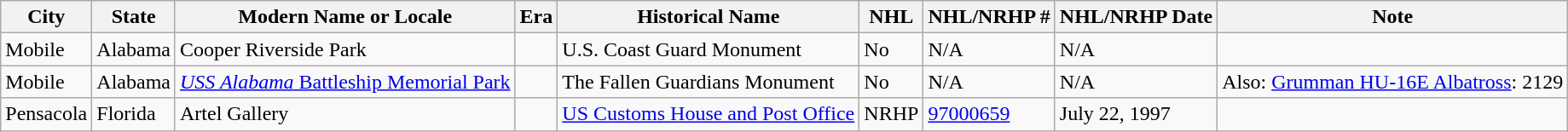<table class="wikitable sortable">
<tr>
<th>City</th>
<th>State</th>
<th>Modern Name or Locale</th>
<th>Era</th>
<th>Historical Name</th>
<th>NHL</th>
<th>NHL/NRHP #</th>
<th>NHL/NRHP Date</th>
<th>Note</th>
</tr>
<tr>
<td>Mobile</td>
<td>Alabama</td>
<td>Cooper Riverside Park</td>
<td></td>
<td>U.S. Coast Guard Monument</td>
<td>No</td>
<td>N/A</td>
<td>N/A</td>
<td></td>
</tr>
<tr>
<td>Mobile</td>
<td>Alabama</td>
<td><a href='#'><em>USS Alabama</em> Battleship Memorial Park</a></td>
<td></td>
<td>The Fallen Guardians Monument</td>
<td>No</td>
<td>N/A</td>
<td>N/A</td>
<td>Also: <a href='#'>Grumman HU-16E Albatross</a>: 2129</td>
</tr>
<tr>
<td>Pensacola</td>
<td>Florida</td>
<td>Artel Gallery</td>
<td></td>
<td><a href='#'>US Customs House and Post Office</a></td>
<td>NRHP</td>
<td><a href='#'>97000659</a></td>
<td>July 22, 1997</td>
<td></td>
</tr>
</table>
